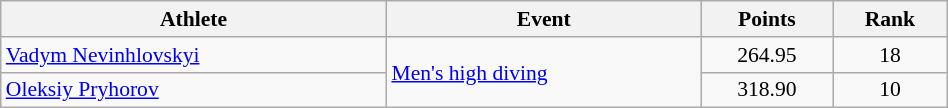<table class="wikitable" style="text-align:center; font-size:90%; width:50%;">
<tr>
<th>Athlete</th>
<th>Event</th>
<th>Points</th>
<th>Rank</th>
</tr>
<tr>
<td align=left><a href='#'>Vadym Nevinhlovskyi</a></td>
<td align=left rowspan=2><a href='#'>Men's high diving</a></td>
<td>264.95</td>
<td>18</td>
</tr>
<tr>
<td align=left><a href='#'>Oleksiy Pryhorov</a></td>
<td>318.90</td>
<td>10</td>
</tr>
</table>
